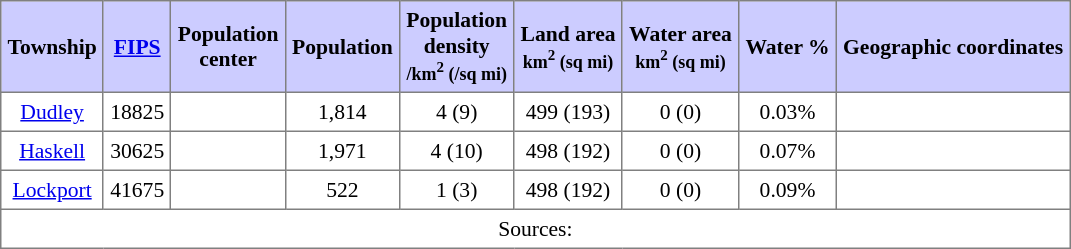<table class="toccolours" border=1 cellspacing=0 cellpadding=4 style="text-align:center; border-collapse:collapse; font-size:90%;">
<tr style="background:#ccccff">
<th>Township</th>
<th><a href='#'>FIPS</a></th>
<th>Population<br>center</th>
<th>Population</th>
<th>Population<br>density<br><small>/km<sup>2</sup> (/sq mi)</small></th>
<th>Land area<br><small>km<sup>2</sup> (sq mi)</small></th>
<th>Water area<br><small>km<sup>2</sup> (sq mi)</small></th>
<th>Water %</th>
<th>Geographic coordinates</th>
</tr>
<tr>
<td><a href='#'>Dudley</a></td>
<td>18825</td>
<td></td>
<td>1,814</td>
<td>4 (9)</td>
<td>499 (193)</td>
<td>0 (0)</td>
<td>0.03%</td>
<td></td>
</tr>
<tr>
<td><a href='#'>Haskell</a></td>
<td>30625</td>
<td></td>
<td>1,971</td>
<td>4 (10)</td>
<td>498 (192)</td>
<td>0 (0)</td>
<td>0.07%</td>
<td></td>
</tr>
<tr>
<td><a href='#'>Lockport</a></td>
<td>41675</td>
<td></td>
<td>522</td>
<td>1 (3)</td>
<td>498 (192)</td>
<td>0 (0)</td>
<td>0.09%</td>
<td></td>
</tr>
<tr>
<td colspan=9>Sources: </td>
</tr>
</table>
